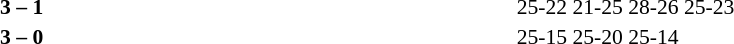<table width=100% cellspacing=1>
<tr>
<th width=20%></th>
<th width=12%></th>
<th width=20%></th>
<th width=33%></th>
<td></td>
</tr>
<tr style=font-size:90%>
<td align=right><strong></strong></td>
<td align=center><strong>3 – 1</strong></td>
<td></td>
<td>25-22 21-25 28-26 25-23</td>
<td></td>
</tr>
<tr style=font-size:90%>
<td align=right><strong></strong></td>
<td align=center><strong>3 – 0</strong></td>
<td></td>
<td>25-15 25-20 25-14</td>
</tr>
</table>
